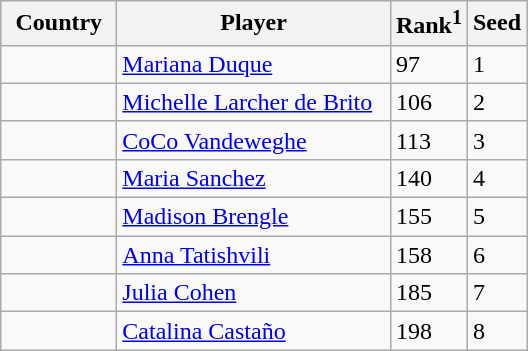<table class="sortable wikitable">
<tr>
<th width="70">Country</th>
<th width="175">Player</th>
<th>Rank<sup>1</sup></th>
<th>Seed</th>
</tr>
<tr>
<td></td>
<td><a href='#'>Mariana Duque</a></td>
<td>97</td>
<td>1</td>
</tr>
<tr>
<td></td>
<td><a href='#'>Michelle Larcher de Brito</a></td>
<td>106</td>
<td>2</td>
</tr>
<tr>
<td></td>
<td><a href='#'>CoCo Vandeweghe</a></td>
<td>113</td>
<td>3</td>
</tr>
<tr>
<td></td>
<td><a href='#'>Maria Sanchez</a></td>
<td>140</td>
<td>4</td>
</tr>
<tr>
<td></td>
<td><a href='#'>Madison Brengle</a></td>
<td>155</td>
<td>5</td>
</tr>
<tr>
<td></td>
<td><a href='#'>Anna Tatishvili</a></td>
<td>158</td>
<td>6</td>
</tr>
<tr>
<td></td>
<td><a href='#'>Julia Cohen</a></td>
<td>185</td>
<td>7</td>
</tr>
<tr>
<td></td>
<td><a href='#'>Catalina Castaño</a></td>
<td>198</td>
<td>8</td>
</tr>
</table>
